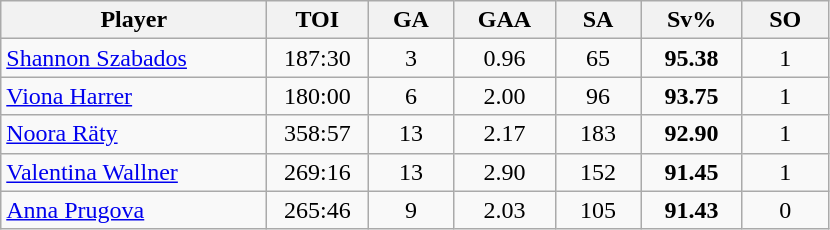<table class="wikitable sortable" style="text-align:center;">
<tr>
<th style="width:170px;">Player</th>
<th style="width:60px;">TOI</th>
<th style="width:50px;">GA</th>
<th style="width:60px;">GAA</th>
<th style="width:50px;">SA</th>
<th style="width:60px;">Sv%</th>
<th style="width:50px;">SO</th>
</tr>
<tr>
<td style="text-align:left;"> <a href='#'>Shannon Szabados</a></td>
<td>187:30</td>
<td>3</td>
<td>0.96</td>
<td>65</td>
<td><strong>95.38</strong></td>
<td>1</td>
</tr>
<tr>
<td style="text-align:left;"> <a href='#'>Viona Harrer</a></td>
<td>180:00</td>
<td>6</td>
<td>2.00</td>
<td>96</td>
<td><strong>93.75</strong></td>
<td>1</td>
</tr>
<tr>
<td style="text-align:left;"> <a href='#'>Noora Räty</a></td>
<td>358:57</td>
<td>13</td>
<td>2.17</td>
<td>183</td>
<td><strong>92.90</strong></td>
<td>1</td>
</tr>
<tr>
<td style="text-align:left;"> <a href='#'>Valentina Wallner</a></td>
<td>269:16</td>
<td>13</td>
<td>2.90</td>
<td>152</td>
<td><strong>91.45</strong></td>
<td>1</td>
</tr>
<tr>
<td style="text-align:left;"> <a href='#'>Anna Prugova</a></td>
<td>265:46</td>
<td>9</td>
<td>2.03</td>
<td>105</td>
<td><strong>91.43</strong></td>
<td>0</td>
</tr>
</table>
